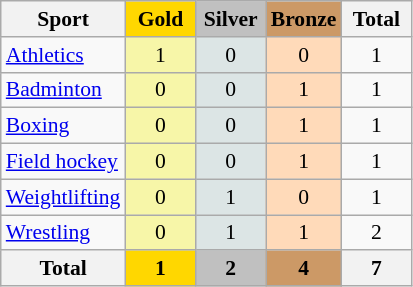<table class="wikitable sortable collapsible"style="font-size:90%; text-align:center;">
<tr>
<th>Sport</th>
<th width=40 style="background-color:gold;">Gold</th>
<th width=40 style="background-color:silver;">Silver</th>
<th width=40 style="background-color:#c96;">Bronze</th>
<th width=40>Total</th>
</tr>
<tr>
<td align=left><a href='#'>Athletics</a></td>
<td style="background:#F7F6A8;">1</td>
<td style="background:#DCE5E5;">0</td>
<td style="background:#FFDAB9;">0</td>
<td>1</td>
</tr>
<tr>
<td align=left><a href='#'>Badminton</a></td>
<td style="background:#F7F6A8;">0</td>
<td style="background:#DCE5E5;">0</td>
<td style="background:#FFDAB9;">1</td>
<td>1</td>
</tr>
<tr>
<td align=left><a href='#'>Boxing</a></td>
<td style="background:#F7F6A8;">0</td>
<td style="background:#DCE5E5;">0</td>
<td style="background:#FFDAB9;">1</td>
<td>1</td>
</tr>
<tr>
<td align=left><a href='#'>Field hockey</a></td>
<td style="background:#F7F6A8;">0</td>
<td style="background:#DCE5E5;">0</td>
<td style="background:#FFDAB9;">1</td>
<td>1</td>
</tr>
<tr>
<td align=left><a href='#'>Weightlifting</a></td>
<td style="background:#F7F6A8;">0</td>
<td style="background:#DCE5E5;">1</td>
<td style="background:#FFDAB9;">0</td>
<td>1</td>
</tr>
<tr>
<td align=left><a href='#'>Wrestling</a></td>
<td style="background:#F7F6A8;">0</td>
<td style="background:#DCE5E5;">1</td>
<td style="background:#FFDAB9;">1</td>
<td>2</td>
</tr>
<tr>
<th>Total</th>
<th style="background:gold;">1</th>
<th style="background:silver;">2</th>
<th style="background:#c96;">4</th>
<th>7</th>
</tr>
</table>
